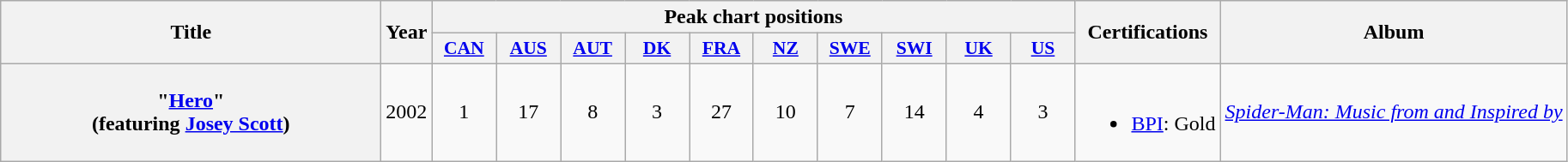<table class="wikitable plainrowheaders" style="text-align:center;">
<tr>
<th scope="col" rowspan="2" style="width:18em;">Title</th>
<th scope="col" rowspan="2">Year</th>
<th scope="col" colspan="10">Peak chart positions</th>
<th scope="col" rowspan="2">Certifications</th>
<th scope="col" rowspan="2">Album</th>
</tr>
<tr>
<th scope="col" style="width:3em;font-size:90%;"><a href='#'>CAN</a><br></th>
<th scope="col" style="width:3em;font-size:90%;"><a href='#'>AUS</a><br></th>
<th scope="col" style="width:3em;font-size:90%;"><a href='#'>AUT</a><br></th>
<th scope="col" style="width:3em;font-size:90%;"><a href='#'>DK</a><br></th>
<th scope="col" style="width:3em;font-size:90%;"><a href='#'>FRA</a><br></th>
<th scope="col" style="width:3em;font-size:90%;"><a href='#'>NZ</a><br></th>
<th scope="col" style="width:3em;font-size:90%;"><a href='#'>SWE</a><br></th>
<th scope="col" style="width:3em;font-size:90%;"><a href='#'>SWI</a><br></th>
<th scope="col" style="width:3em;font-size:90%;"><a href='#'>UK</a><br></th>
<th scope="col" style="width:3em;font-size:90%;"><a href='#'>US</a><br></th>
</tr>
<tr>
<th scope="row">"<a href='#'>Hero</a>"<br><span>(featuring <a href='#'>Josey Scott</a>)</span></th>
<td>2002</td>
<td>1</td>
<td>17</td>
<td>8</td>
<td>3</td>
<td>27</td>
<td>10</td>
<td>7</td>
<td>14</td>
<td>4</td>
<td>3</td>
<td><br><ul><li><a href='#'>BPI</a>: Gold</li></ul></td>
<td><em><a href='#'>Spider-Man: Music from and Inspired by</a></em></td>
</tr>
</table>
